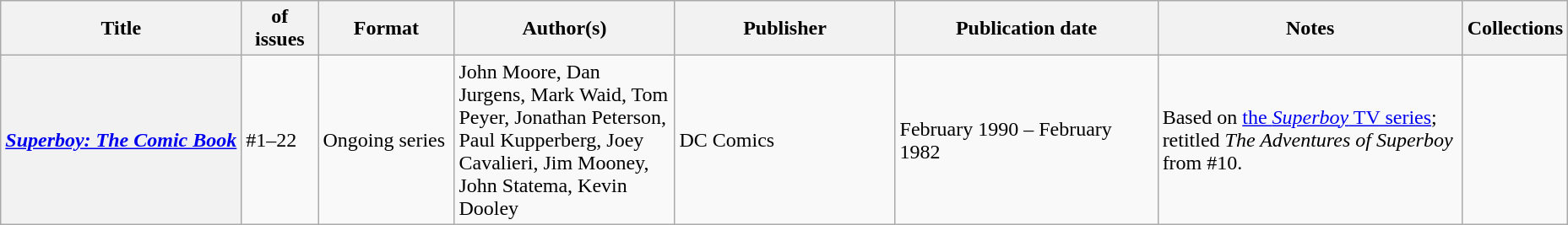<table class="wikitable">
<tr>
<th>Title</th>
<th style="width:40pt"> of issues</th>
<th style="width:75pt">Format</th>
<th style="width:125pt">Author(s)</th>
<th style="width:125pt">Publisher</th>
<th style="width:150pt">Publication date</th>
<th style="width:175pt">Notes</th>
<th>Collections</th>
</tr>
<tr>
<th><em><a href='#'>Superboy: The Comic Book</a></em></th>
<td>#1–22</td>
<td>Ongoing series</td>
<td>John Moore, Dan Jurgens, Mark Waid, Tom Peyer, Jonathan Peterson, Paul Kupperberg, Joey Cavalieri, Jim Mooney, John Statema, Kevin Dooley</td>
<td>DC Comics</td>
<td>February 1990 – February 1982</td>
<td>Based on <a href='#'>the <em>Superboy</em> TV series</a>; retitled <em>The Adventures of Superboy</em> from #10.</td>
<td></td>
</tr>
</table>
